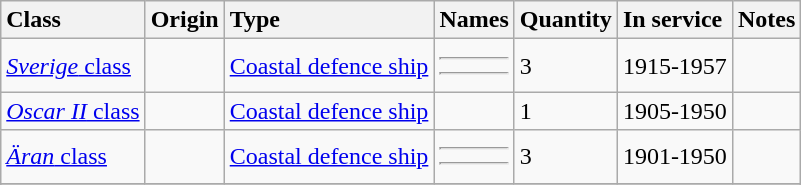<table class="wikitable">
<tr>
<th style="text-align:left">Class</th>
<th style="text-align:left">Origin</th>
<th style="text-align:left">Type</th>
<th style="text-align:left">Names</th>
<th style="text-align:left">Quantity</th>
<th style="text-align:left">In service</th>
<th style="text-align:left">Notes</th>
</tr>
<tr>
<td><a href='#'><em>Sverige</em> class</a></td>
<td></td>
<td><a href='#'>Coastal defence ship</a></td>
<td><hr><hr></td>
<td>3</td>
<td>1915-1957</td>
<td></td>
</tr>
<tr>
<td><a href='#'><em>Oscar II</em> class</a></td>
<td></td>
<td><a href='#'>Coastal defence ship</a></td>
<td></td>
<td>1</td>
<td>1905-1950</td>
<td></td>
</tr>
<tr>
<td><a href='#'><em>Äran</em> class</a></td>
<td></td>
<td><a href='#'>Coastal defence ship</a></td>
<td><hr><hr></td>
<td>3</td>
<td>1901-1950</td>
<td></td>
</tr>
<tr>
</tr>
<tr>
</tr>
</table>
